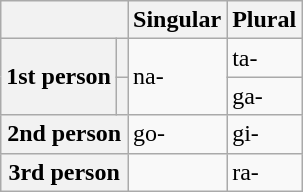<table class="wikitable">
<tr>
<th colspan="2"></th>
<th>Singular</th>
<th>Plural</th>
</tr>
<tr>
<th rowspan="2">1st person</th>
<th></th>
<td rowspan="2">na-</td>
<td>ta-</td>
</tr>
<tr>
<th></th>
<td>ga-</td>
</tr>
<tr>
<th colspan="2">2nd person</th>
<td>go-</td>
<td>gi-</td>
</tr>
<tr>
<th colspan="2">3rd person</th>
<td></td>
<td>ra-</td>
</tr>
</table>
